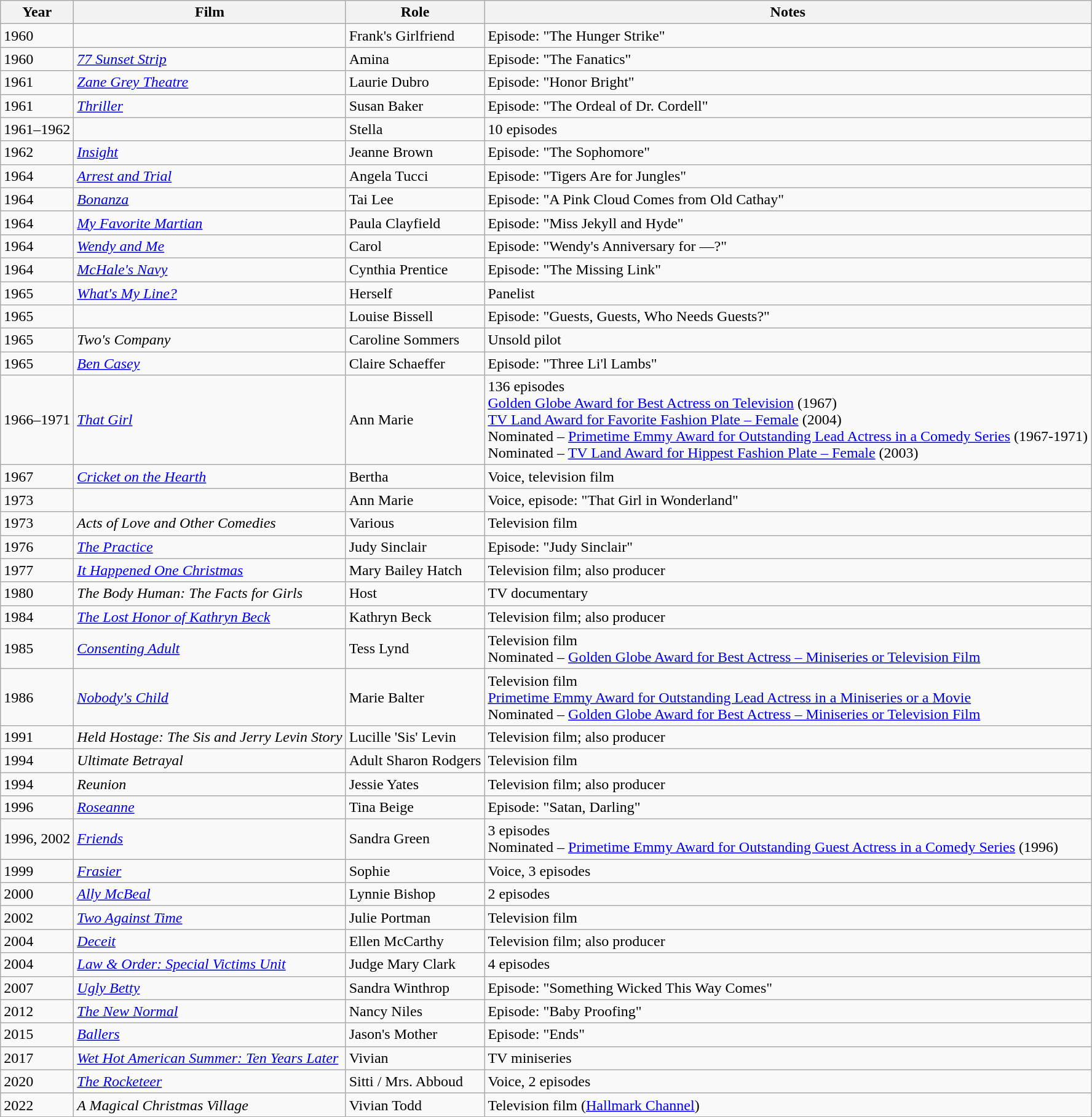<table class="wikitable sortable">
<tr>
<th>Year</th>
<th>Film</th>
<th>Role</th>
<th class="unsortable">Notes</th>
</tr>
<tr>
<td>1960</td>
<td><em></em></td>
<td>Frank's Girlfriend</td>
<td>Episode: "The Hunger Strike"</td>
</tr>
<tr>
<td>1960</td>
<td><em><a href='#'>77 Sunset Strip</a></em></td>
<td>Amina</td>
<td>Episode: "The Fanatics"</td>
</tr>
<tr>
<td>1961</td>
<td><em><a href='#'>Zane Grey Theatre</a></em></td>
<td>Laurie Dubro</td>
<td>Episode: "Honor Bright"</td>
</tr>
<tr>
<td>1961</td>
<td><em><a href='#'>Thriller</a></em></td>
<td>Susan Baker</td>
<td>Episode: "The Ordeal of Dr. Cordell"</td>
</tr>
<tr>
<td>1961–1962</td>
<td><em></em></td>
<td>Stella</td>
<td>10 episodes</td>
</tr>
<tr>
<td>1962</td>
<td><em><a href='#'>Insight</a></em></td>
<td>Jeanne Brown</td>
<td>Episode: "The Sophomore"</td>
</tr>
<tr>
<td>1964</td>
<td><em><a href='#'>Arrest and Trial</a></em></td>
<td>Angela Tucci</td>
<td>Episode: "Tigers Are for Jungles"</td>
</tr>
<tr>
<td>1964</td>
<td><em><a href='#'>Bonanza</a></em></td>
<td>Tai Lee</td>
<td>Episode: "A Pink Cloud Comes from Old Cathay"</td>
</tr>
<tr>
<td>1964</td>
<td><em><a href='#'>My Favorite Martian</a></em></td>
<td>Paula Clayfield</td>
<td>Episode: "Miss Jekyll and Hyde"</td>
</tr>
<tr>
<td>1964</td>
<td><em><a href='#'>Wendy and Me</a></em></td>
<td>Carol</td>
<td>Episode: "Wendy's Anniversary for —?"</td>
</tr>
<tr>
<td>1964</td>
<td><em><a href='#'>McHale's Navy</a></em></td>
<td>Cynthia Prentice</td>
<td>Episode: "The Missing Link"</td>
</tr>
<tr>
<td>1965</td>
<td><em><a href='#'>What's My Line?</a></em></td>
<td>Herself</td>
<td>Panelist</td>
</tr>
<tr>
<td>1965</td>
<td><em></em></td>
<td>Louise Bissell</td>
<td>Episode: "Guests, Guests, Who Needs Guests?"</td>
</tr>
<tr>
<td>1965</td>
<td><em>Two's Company</em></td>
<td>Caroline Sommers</td>
<td>Unsold pilot</td>
</tr>
<tr>
<td>1965</td>
<td><em><a href='#'>Ben Casey</a></em></td>
<td>Claire Schaeffer</td>
<td>Episode: "Three Li'l Lambs"</td>
</tr>
<tr>
<td>1966–1971</td>
<td><em><a href='#'>That Girl</a></em></td>
<td>Ann Marie</td>
<td>136 episodes<br><a href='#'>Golden Globe Award for Best Actress on Television</a> (1967)<br><a href='#'>TV Land Award for Favorite Fashion Plate – Female</a> (2004)<br>Nominated – <a href='#'>Primetime Emmy Award for Outstanding Lead Actress in a Comedy Series</a> (1967-1971)<br>Nominated – <a href='#'>TV Land Award for Hippest Fashion Plate – Female</a> (2003)</td>
</tr>
<tr>
<td>1967</td>
<td><em><a href='#'>Cricket on the Hearth</a></em></td>
<td>Bertha</td>
<td>Voice, television film</td>
</tr>
<tr>
<td>1973</td>
<td><em></em></td>
<td>Ann Marie</td>
<td>Voice, episode: "That Girl in Wonderland"</td>
</tr>
<tr>
<td>1973</td>
<td><em>Acts of Love and Other Comedies</em></td>
<td>Various</td>
<td>Television film</td>
</tr>
<tr>
<td>1976</td>
<td><em><a href='#'>The Practice</a></em></td>
<td>Judy Sinclair</td>
<td>Episode: "Judy Sinclair"</td>
</tr>
<tr>
<td>1977</td>
<td><em><a href='#'>It Happened One Christmas</a></em></td>
<td>Mary Bailey Hatch</td>
<td>Television film; also producer</td>
</tr>
<tr>
<td>1980</td>
<td><em>The Body Human: The Facts for Girls</em></td>
<td>Host</td>
<td>TV documentary</td>
</tr>
<tr>
<td>1984</td>
<td><em><a href='#'>The Lost Honor of Kathryn Beck</a></em></td>
<td>Kathryn Beck</td>
<td>Television film; also producer</td>
</tr>
<tr>
<td>1985</td>
<td><em><a href='#'>Consenting Adult</a></em></td>
<td>Tess Lynd</td>
<td>Television film<br>Nominated – <a href='#'>Golden Globe Award for Best Actress – Miniseries or Television Film</a></td>
</tr>
<tr>
<td>1986</td>
<td><em><a href='#'>Nobody's Child</a></em></td>
<td>Marie Balter</td>
<td>Television film<br><a href='#'>Primetime Emmy Award for Outstanding Lead Actress in a Miniseries or a Movie</a><br>Nominated – <a href='#'>Golden Globe Award for Best Actress – Miniseries or Television Film</a></td>
</tr>
<tr>
<td>1991</td>
<td><em>Held Hostage: The Sis and Jerry Levin Story</em></td>
<td>Lucille 'Sis' Levin</td>
<td>Television film; also producer</td>
</tr>
<tr>
<td>1994</td>
<td><em>Ultimate Betrayal</em></td>
<td>Adult Sharon Rodgers</td>
<td>Television film</td>
</tr>
<tr>
<td>1994</td>
<td><em>Reunion</em></td>
<td>Jessie Yates</td>
<td>Television film; also producer</td>
</tr>
<tr>
<td>1996</td>
<td><em><a href='#'>Roseanne</a></em></td>
<td>Tina Beige</td>
<td>Episode: "Satan, Darling"</td>
</tr>
<tr>
<td>1996, 2002</td>
<td><em><a href='#'>Friends</a></em></td>
<td>Sandra Green</td>
<td>3 episodes<br>Nominated – <a href='#'>Primetime Emmy Award for Outstanding Guest Actress in a Comedy Series</a> (1996)</td>
</tr>
<tr>
<td>1999</td>
<td><em><a href='#'>Frasier</a></em></td>
<td>Sophie</td>
<td>Voice, 3 episodes</td>
</tr>
<tr>
<td>2000</td>
<td><em><a href='#'>Ally McBeal</a></em></td>
<td>Lynnie Bishop</td>
<td>2 episodes</td>
</tr>
<tr>
<td>2002</td>
<td><em><a href='#'>Two Against Time</a></em></td>
<td>Julie Portman</td>
<td>Television film</td>
</tr>
<tr>
<td>2004</td>
<td><em><a href='#'>Deceit</a></em></td>
<td>Ellen McCarthy</td>
<td>Television film; also producer</td>
</tr>
<tr>
<td>2004</td>
<td><em><a href='#'>Law & Order: Special Victims Unit</a></em></td>
<td>Judge Mary Clark</td>
<td>4 episodes</td>
</tr>
<tr>
<td>2007</td>
<td><em><a href='#'>Ugly Betty</a></em></td>
<td>Sandra Winthrop</td>
<td>Episode: "Something Wicked This Way Comes"</td>
</tr>
<tr>
<td>2012</td>
<td><em><a href='#'>The New Normal</a></em></td>
<td>Nancy Niles</td>
<td>Episode: "Baby Proofing"</td>
</tr>
<tr>
<td>2015</td>
<td><em><a href='#'>Ballers</a></em></td>
<td>Jason's Mother</td>
<td>Episode: "Ends"</td>
</tr>
<tr>
<td>2017</td>
<td><em><a href='#'>Wet Hot American Summer: Ten Years Later</a></em></td>
<td>Vivian</td>
<td>TV miniseries</td>
</tr>
<tr>
<td>2020</td>
<td><em><a href='#'>The Rocketeer</a></em></td>
<td>Sitti / Mrs. Abboud</td>
<td>Voice, 2 episodes</td>
</tr>
<tr>
<td>2022</td>
<td><em>A Magical Christmas Village</em></td>
<td>Vivian Todd</td>
<td>Television film (<a href='#'>Hallmark Channel</a>)</td>
</tr>
</table>
